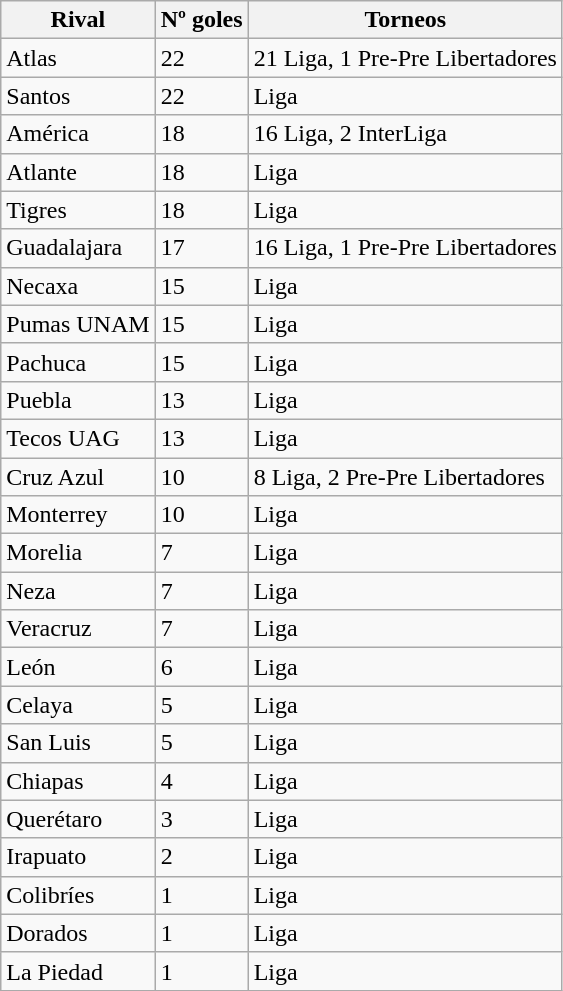<table class="wikitable">
<tr>
<th>Rival</th>
<th>Nº goles</th>
<th>Torneos</th>
</tr>
<tr>
<td>Atlas</td>
<td>22</td>
<td>21 Liga, 1 Pre-Pre Libertadores</td>
</tr>
<tr>
<td>Santos</td>
<td>22</td>
<td>Liga</td>
</tr>
<tr>
<td>América</td>
<td>18</td>
<td>16 Liga, 2 InterLiga</td>
</tr>
<tr>
<td>Atlante</td>
<td>18</td>
<td>Liga</td>
</tr>
<tr>
<td>Tigres</td>
<td>18</td>
<td>Liga</td>
</tr>
<tr>
<td>Guadalajara</td>
<td>17</td>
<td>16 Liga, 1 Pre-Pre Libertadores</td>
</tr>
<tr>
<td>Necaxa</td>
<td>15</td>
<td>Liga</td>
</tr>
<tr>
<td>Pumas UNAM</td>
<td>15</td>
<td>Liga</td>
</tr>
<tr>
<td>Pachuca</td>
<td>15</td>
<td>Liga</td>
</tr>
<tr>
<td>Puebla</td>
<td>13</td>
<td>Liga</td>
</tr>
<tr>
<td>Tecos UAG</td>
<td>13</td>
<td>Liga</td>
</tr>
<tr>
<td>Cruz Azul</td>
<td>10</td>
<td>8 Liga, 2 Pre-Pre Libertadores</td>
</tr>
<tr>
<td>Monterrey</td>
<td>10</td>
<td>Liga</td>
</tr>
<tr>
<td>Morelia</td>
<td>7</td>
<td>Liga</td>
</tr>
<tr>
<td>Neza</td>
<td>7</td>
<td>Liga</td>
</tr>
<tr>
<td>Veracruz</td>
<td>7</td>
<td>Liga</td>
</tr>
<tr>
<td>León</td>
<td>6</td>
<td>Liga</td>
</tr>
<tr>
<td>Celaya</td>
<td>5</td>
<td>Liga</td>
</tr>
<tr>
<td>San Luis</td>
<td>5</td>
<td>Liga</td>
</tr>
<tr>
<td>Chiapas</td>
<td>4</td>
<td>Liga</td>
</tr>
<tr>
<td>Querétaro</td>
<td>3</td>
<td>Liga</td>
</tr>
<tr>
<td>Irapuato</td>
<td>2</td>
<td>Liga</td>
</tr>
<tr>
<td>Colibríes</td>
<td>1</td>
<td>Liga</td>
</tr>
<tr>
<td>Dorados</td>
<td>1</td>
<td>Liga</td>
</tr>
<tr>
<td>La Piedad</td>
<td>1</td>
<td>Liga</td>
</tr>
</table>
